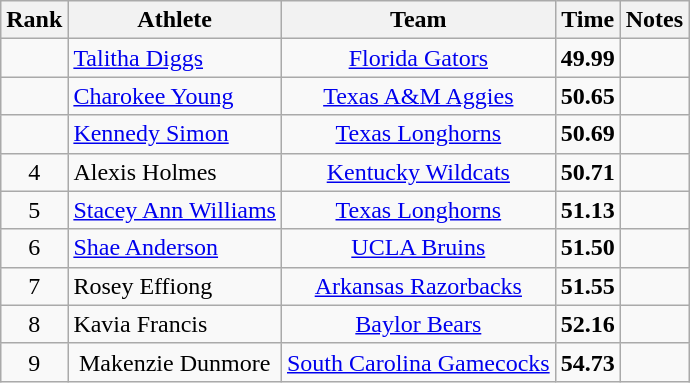<table class="wikitable sortable" style="text-align:center">
<tr>
<th>Rank</th>
<th>Athlete</th>
<th>Team</th>
<th>Time</th>
<th>Notes</th>
</tr>
<tr>
<td></td>
<td align=left> <a href='#'>Talitha Diggs</a></td>
<td><a href='#'>Florida Gators</a></td>
<td><strong>49.99</strong></td>
<td></td>
</tr>
<tr>
<td></td>
<td align=left> <a href='#'>Charokee Young</a></td>
<td><a href='#'>Texas A&M Aggies</a></td>
<td><strong>50.65</strong></td>
<td></td>
</tr>
<tr>
<td></td>
<td align=left> <a href='#'>Kennedy Simon</a></td>
<td><a href='#'>Texas Longhorns</a></td>
<td><strong>50.69</strong></td>
<td></td>
</tr>
<tr>
<td>4</td>
<td align=left> Alexis Holmes</td>
<td><a href='#'>Kentucky Wildcats</a></td>
<td><strong>50.71</strong></td>
<td></td>
</tr>
<tr>
<td>5</td>
<td align=left> <a href='#'>Stacey Ann Williams</a></td>
<td><a href='#'>Texas Longhorns</a></td>
<td><strong>51.13</strong></td>
<td></td>
</tr>
<tr>
<td>6</td>
<td align=left> <a href='#'>Shae Anderson</a></td>
<td><a href='#'>UCLA Bruins</a></td>
<td><strong>51.50</strong></td>
<td></td>
</tr>
<tr>
<td>7</td>
<td align=left> Rosey Effiong</td>
<td><a href='#'>Arkansas Razorbacks</a></td>
<td><strong>51.55</strong></td>
<td></td>
</tr>
<tr>
<td>8</td>
<td align=left> Kavia Francis</td>
<td><a href='#'>Baylor Bears</a></td>
<td><strong>52.16</strong></td>
<td></td>
</tr>
<tr>
<td>9</td>
<td> Makenzie Dunmore</td>
<td><a href='#'>South Carolina Gamecocks</a></td>
<td><strong>54.73</strong></td>
<td></td>
</tr>
</table>
